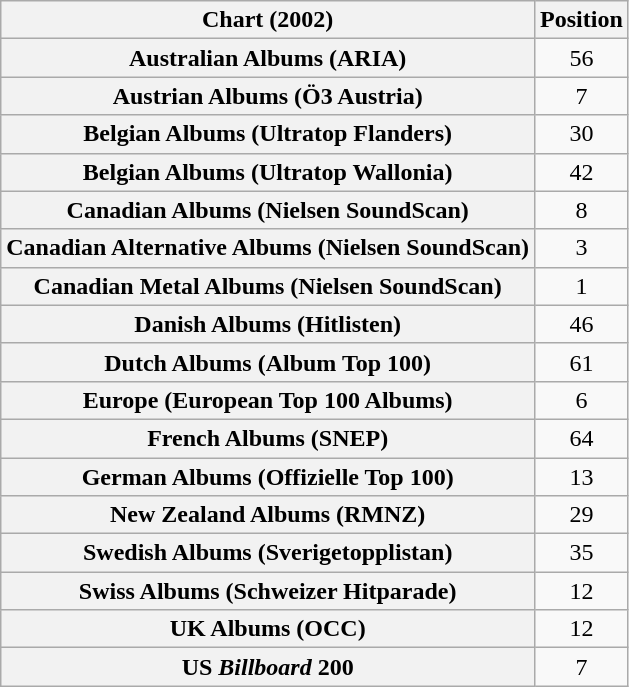<table class="wikitable sortable plainrowheaders" style="text-align:center">
<tr>
<th scope="col">Chart (2002)</th>
<th scope="col">Position</th>
</tr>
<tr>
<th scope="row">Australian Albums (ARIA)</th>
<td>56</td>
</tr>
<tr>
<th scope="row">Austrian Albums (Ö3 Austria)</th>
<td>7</td>
</tr>
<tr>
<th scope="row">Belgian Albums (Ultratop Flanders)</th>
<td>30</td>
</tr>
<tr>
<th scope="row">Belgian Albums (Ultratop Wallonia)</th>
<td>42</td>
</tr>
<tr>
<th scope="row">Canadian Albums (Nielsen SoundScan)</th>
<td>8</td>
</tr>
<tr>
<th scope="row">Canadian Alternative Albums (Nielsen SoundScan)</th>
<td>3</td>
</tr>
<tr>
<th scope="row">Canadian Metal Albums (Nielsen SoundScan)</th>
<td>1</td>
</tr>
<tr>
<th scope="row">Danish Albums (Hitlisten)</th>
<td>46</td>
</tr>
<tr>
<th scope="row">Dutch Albums (Album Top 100)</th>
<td>61</td>
</tr>
<tr>
<th scope="row">Europe (European Top 100 Albums)</th>
<td>6</td>
</tr>
<tr>
<th scope="row">French Albums (SNEP)</th>
<td>64</td>
</tr>
<tr>
<th scope="row">German Albums (Offizielle Top 100)</th>
<td>13</td>
</tr>
<tr>
<th scope="row">New Zealand Albums (RMNZ)</th>
<td>29</td>
</tr>
<tr>
<th scope="row">Swedish Albums (Sverigetopplistan)</th>
<td>35</td>
</tr>
<tr>
<th scope="row">Swiss Albums (Schweizer Hitparade)</th>
<td>12</td>
</tr>
<tr>
<th scope="row">UK Albums (OCC)</th>
<td>12</td>
</tr>
<tr>
<th scope="row">US <em>Billboard</em> 200</th>
<td>7</td>
</tr>
</table>
